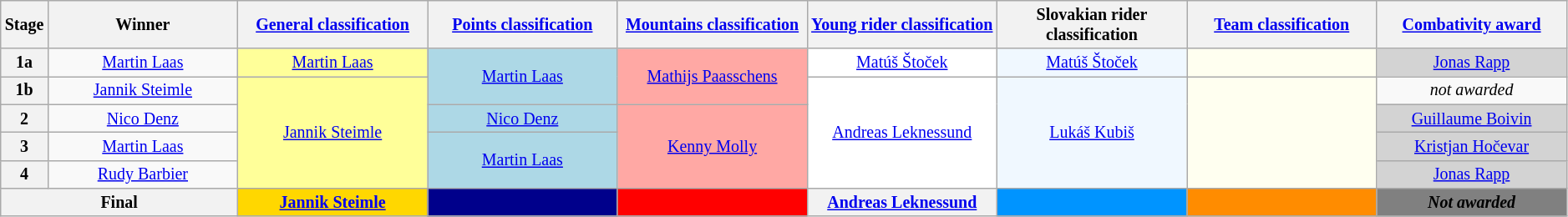<table class="wikitable" style="text-align: center; font-size:smaller;">
<tr>
<th scope="col" style="width:2%;">Stage</th>
<th scope="col" style="width:12%;">Winner</th>
<th scope="col" style="width:12%;"><a href='#'>General classification</a><br></th>
<th scope="col" style="width:12%;"><a href='#'>Points classification</a><br></th>
<th scope="col" style="width:12%;"><a href='#'>Mountains classification</a><br></th>
<th scope="col" style="width:12%;"><a href='#'>Young rider classification</a><br></th>
<th scope="col" style="width:12%;">Slovakian rider classification<br></th>
<th scope="col" style="width:12%;"><a href='#'>Team classification</a></th>
<th scope="col" style="width:12%;"><a href='#'>Combativity award</a></th>
</tr>
<tr>
<th>1a</th>
<td><a href='#'>Martin Laas</a></td>
<td style="background:#FFFF99;"><a href='#'>Martin Laas</a></td>
<td style="background:LightBlue;" rowspan="2"><a href='#'>Martin Laas</a></td>
<td style="background:#FFA8A4" rowspan="2"><a href='#'>Mathijs Paasschens</a></td>
<td style="background:White"><a href='#'>Matúš Štoček</a></td>
<td style="background:AliceBlue;"><a href='#'>Matúš Štoček</a></td>
<td style="background:Ivory;"></td>
<td style="background:LightGrey;"><a href='#'>Jonas Rapp</a></td>
</tr>
<tr>
<th>1b</th>
<td><a href='#'>Jannik Steimle</a></td>
<td style="background:#FFFF99;" rowspan="4"><a href='#'>Jannik Steimle</a></td>
<td style="background:White" rowspan="4"><a href='#'>Andreas Leknessund</a></td>
<td style="background:AliceBlue;" rowspan="4"><a href='#'>Lukáš Kubiš</a></td>
<td style="background:Ivory;" rowspan="4"></td>
<td><em>not awarded</em></td>
</tr>
<tr>
<th>2</th>
<td><a href='#'>Nico Denz</a></td>
<td style="background:lightblue;"><a href='#'>Nico Denz</a></td>
<td style="background:#FFA8A4" rowspan="3"><a href='#'>Kenny Molly</a></td>
<td style="background:LightGrey;"><a href='#'>Guillaume Boivin</a></td>
</tr>
<tr>
<th>3</th>
<td><a href='#'>Martin Laas</a></td>
<td style="background:lightblue;" rowspan="2"><a href='#'>Martin Laas</a></td>
<td style="background:LightGrey;"><a href='#'>Kristjan Hočevar</a></td>
</tr>
<tr>
<th>4</th>
<td><a href='#'>Rudy Barbier</a></td>
<td style="background:LightGrey;"><a href='#'>Jonas Rapp</a></td>
</tr>
<tr>
<th colspan="2">Final</th>
<th style="background:Gold;"><a href='#'>Jannik Steimle</a></th>
<th style="background:darkblue;"></th>
<th style="background:Red;"></th>
<th style="background:offwhite;"><a href='#'>Andreas Leknessund</a></th>
<th style="background:#0094FF;"></th>
<th style="background:#FF8C00;"></th>
<td style="background:Grey;"><strong><em>Not awarded</em></strong></td>
</tr>
</table>
